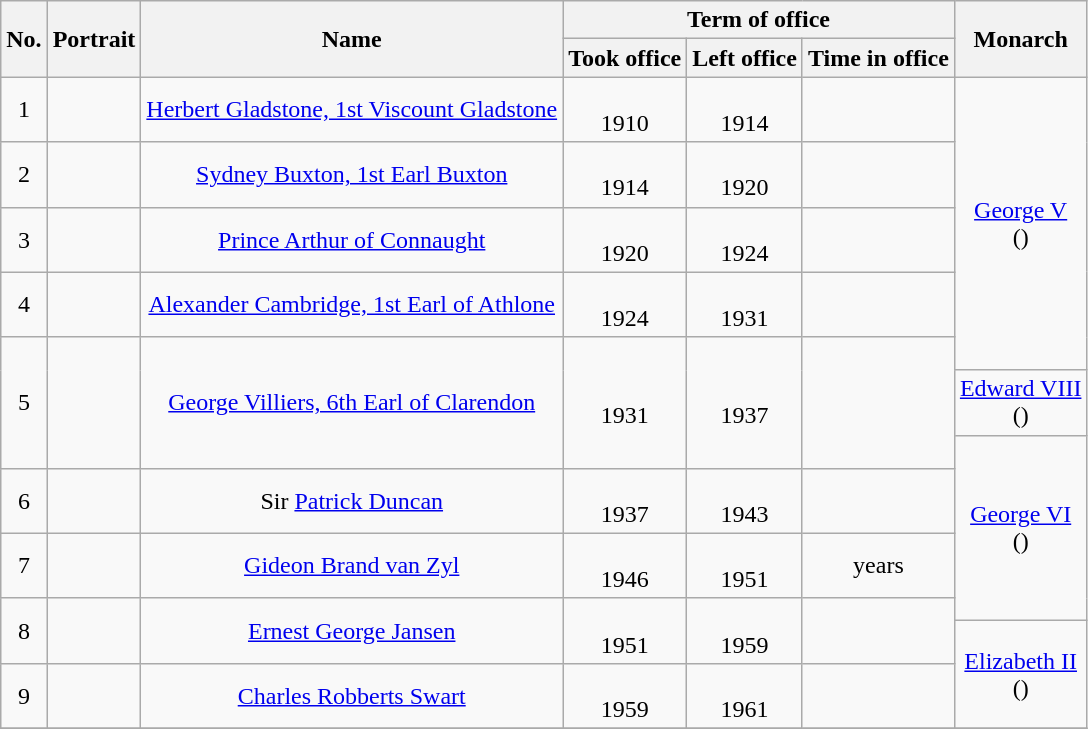<table class="wikitable" style="text-align:center;">
<tr>
<th rowspan="2">No.</th>
<th rowspan="2">Portrait</th>
<th rowspan="2">Name<br></th>
<th colspan="3">Term of office</th>
<th rowspan="2">Monarch</th>
</tr>
<tr>
<th>Took office</th>
<th>Left office</th>
<th>Time in office</th>
</tr>
<tr>
<td>1</td>
<td></td>
<td><a href='#'>Herbert Gladstone, 1st Viscount Gladstone</a><br></td>
<td><br>1910</td>
<td><br>1914</td>
<td></td>
<td rowspan="5"><a href='#'>George V</a> <br>()</td>
</tr>
<tr>
<td>2</td>
<td></td>
<td><a href='#'>Sydney Buxton, 1st Earl Buxton</a><br></td>
<td><br>1914</td>
<td><br>1920</td>
<td></td>
</tr>
<tr>
<td>3</td>
<td></td>
<td><a href='#'>Prince Arthur of Connaught</a><br></td>
<td><br>1920</td>
<td><br>1924</td>
<td></td>
</tr>
<tr>
<td>4</td>
<td></td>
<td><a href='#'>Alexander Cambridge, 1st Earl of Athlone</a><br></td>
<td><br>1924</td>
<td><br>1931</td>
<td></td>
</tr>
<tr style="height:3ex">
<td rowspan="3">5</td>
<td rowspan="3"></td>
<td rowspan="3"><a href='#'>George Villiers, 6th Earl of Clarendon</a><br></td>
<td rowspan="3"><br>1931</td>
<td rowspan="3"><br>1937</td>
<td rowspan="3"></td>
</tr>
<tr>
<td><a href='#'>Edward VIII</a><br>()</td>
</tr>
<tr style="height:3ex">
<td rowspan="4"><a href='#'>George VI</a><br>()</td>
</tr>
<tr>
<td>6</td>
<td></td>
<td>Sir <a href='#'>Patrick Duncan</a><br></td>
<td><br>1937</td>
<td><br>1943</td>
<td></td>
</tr>
<tr>
<td>7</td>
<td></td>
<td><a href='#'>Gideon Brand van Zyl</a><br></td>
<td><br>1946</td>
<td><br>1951</td>
<td> years</td>
</tr>
<tr style="height:2ex">
<td rowspan="2">8</td>
<td rowspan="2"></td>
<td rowspan="2"><a href='#'>Ernest George Jansen</a><br></td>
<td rowspan="2"><br>1951</td>
<td rowspan="2"><br>1959</td>
<td rowspan="2"></td>
</tr>
<tr>
<td rowspan="2"><a href='#'>Elizabeth II</a><br>()</td>
</tr>
<tr>
<td>9</td>
<td></td>
<td><a href='#'>Charles Robberts Swart</a><br></td>
<td><br>1959</td>
<td><br>1961</td>
<td></td>
</tr>
<tr>
</tr>
</table>
